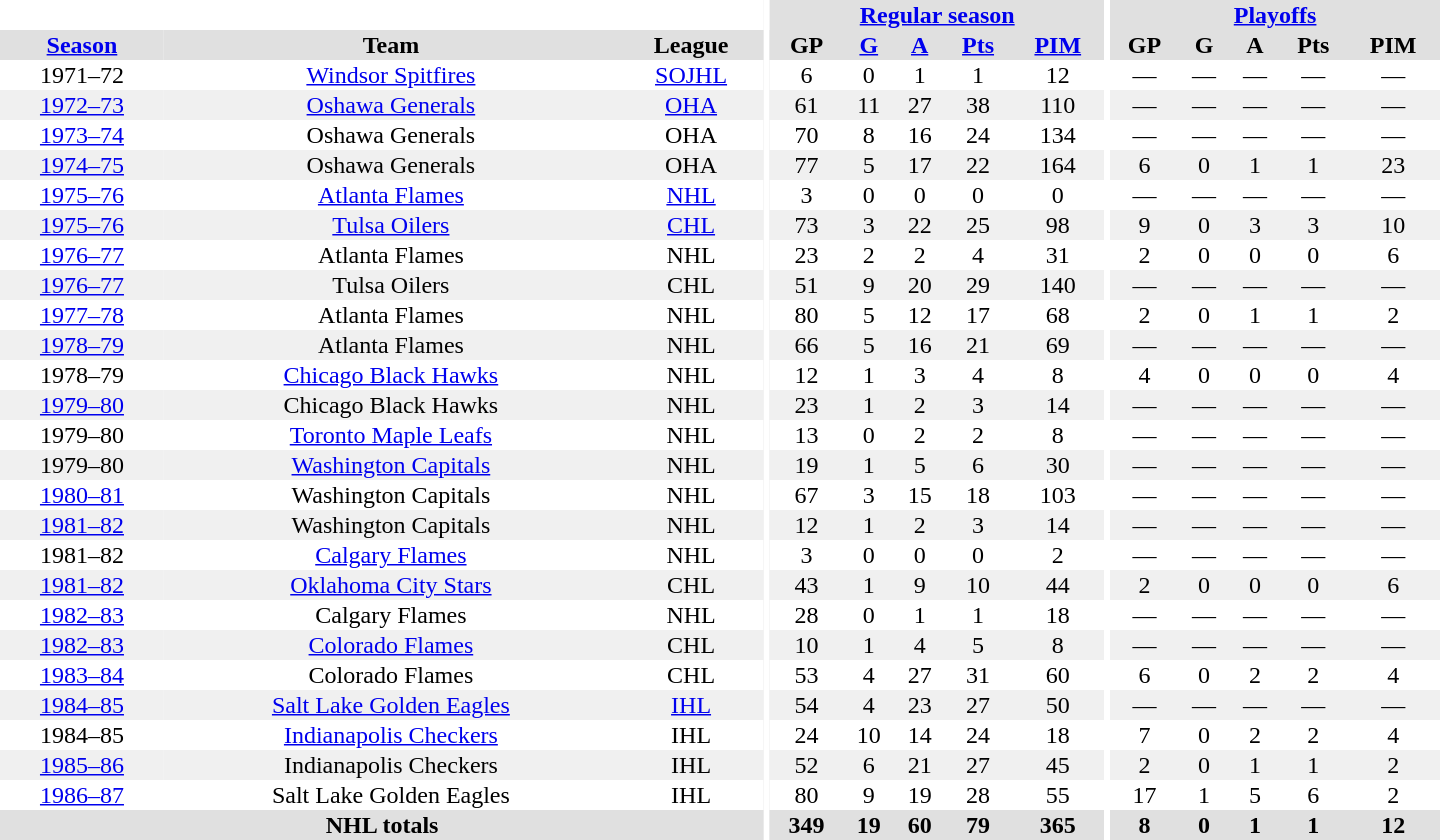<table border="0" cellpadding="1" cellspacing="0" style="text-align:center; width:60em">
<tr bgcolor="#e0e0e0">
<th colspan="3" bgcolor="#ffffff"></th>
<th rowspan="100" bgcolor="#ffffff"></th>
<th colspan="5"><a href='#'>Regular season</a></th>
<th rowspan="100" bgcolor="#ffffff"></th>
<th colspan="5"><a href='#'>Playoffs</a></th>
</tr>
<tr bgcolor="#e0e0e0">
<th><a href='#'>Season</a></th>
<th>Team</th>
<th>League</th>
<th>GP</th>
<th><a href='#'>G</a></th>
<th><a href='#'>A</a></th>
<th><a href='#'>Pts</a></th>
<th><a href='#'>PIM</a></th>
<th>GP</th>
<th>G</th>
<th>A</th>
<th>Pts</th>
<th>PIM</th>
</tr>
<tr>
<td>1971–72</td>
<td><a href='#'>Windsor Spitfires</a></td>
<td><a href='#'>SOJHL</a></td>
<td>6</td>
<td>0</td>
<td>1</td>
<td>1</td>
<td>12</td>
<td>—</td>
<td>—</td>
<td>—</td>
<td>—</td>
<td>—</td>
</tr>
<tr bgcolor="#f0f0f0">
<td><a href='#'>1972–73</a></td>
<td><a href='#'>Oshawa Generals</a></td>
<td><a href='#'>OHA</a></td>
<td>61</td>
<td>11</td>
<td>27</td>
<td>38</td>
<td>110</td>
<td>—</td>
<td>—</td>
<td>—</td>
<td>—</td>
<td>—</td>
</tr>
<tr>
<td><a href='#'>1973–74</a></td>
<td>Oshawa Generals</td>
<td>OHA</td>
<td>70</td>
<td>8</td>
<td>16</td>
<td>24</td>
<td>134</td>
<td>—</td>
<td>—</td>
<td>—</td>
<td>—</td>
<td>—</td>
</tr>
<tr bgcolor="#f0f0f0">
<td><a href='#'>1974–75</a></td>
<td>Oshawa Generals</td>
<td>OHA</td>
<td>77</td>
<td>5</td>
<td>17</td>
<td>22</td>
<td>164</td>
<td>6</td>
<td>0</td>
<td>1</td>
<td>1</td>
<td>23</td>
</tr>
<tr>
<td><a href='#'>1975–76</a></td>
<td><a href='#'>Atlanta Flames</a></td>
<td><a href='#'>NHL</a></td>
<td>3</td>
<td>0</td>
<td>0</td>
<td>0</td>
<td>0</td>
<td>—</td>
<td>—</td>
<td>—</td>
<td>—</td>
<td>—</td>
</tr>
<tr bgcolor="#f0f0f0">
<td><a href='#'>1975–76</a></td>
<td><a href='#'>Tulsa Oilers</a></td>
<td><a href='#'>CHL</a></td>
<td>73</td>
<td>3</td>
<td>22</td>
<td>25</td>
<td>98</td>
<td>9</td>
<td>0</td>
<td>3</td>
<td>3</td>
<td>10</td>
</tr>
<tr>
<td><a href='#'>1976–77</a></td>
<td>Atlanta Flames</td>
<td>NHL</td>
<td>23</td>
<td>2</td>
<td>2</td>
<td>4</td>
<td>31</td>
<td>2</td>
<td>0</td>
<td>0</td>
<td>0</td>
<td>6</td>
</tr>
<tr bgcolor="#f0f0f0">
<td><a href='#'>1976–77</a></td>
<td>Tulsa Oilers</td>
<td>CHL</td>
<td>51</td>
<td>9</td>
<td>20</td>
<td>29</td>
<td>140</td>
<td>—</td>
<td>—</td>
<td>—</td>
<td>—</td>
<td>—</td>
</tr>
<tr>
<td><a href='#'>1977–78</a></td>
<td>Atlanta Flames</td>
<td>NHL</td>
<td>80</td>
<td>5</td>
<td>12</td>
<td>17</td>
<td>68</td>
<td>2</td>
<td>0</td>
<td>1</td>
<td>1</td>
<td>2</td>
</tr>
<tr bgcolor="#f0f0f0">
<td><a href='#'>1978–79</a></td>
<td>Atlanta Flames</td>
<td>NHL</td>
<td>66</td>
<td>5</td>
<td>16</td>
<td>21</td>
<td>69</td>
<td>—</td>
<td>—</td>
<td>—</td>
<td>—</td>
<td>—</td>
</tr>
<tr>
<td>1978–79</td>
<td><a href='#'>Chicago Black Hawks</a></td>
<td>NHL</td>
<td>12</td>
<td>1</td>
<td>3</td>
<td>4</td>
<td>8</td>
<td>4</td>
<td>0</td>
<td>0</td>
<td>0</td>
<td>4</td>
</tr>
<tr bgcolor="#f0f0f0">
<td><a href='#'>1979–80</a></td>
<td>Chicago Black Hawks</td>
<td>NHL</td>
<td>23</td>
<td>1</td>
<td>2</td>
<td>3</td>
<td>14</td>
<td>—</td>
<td>—</td>
<td>—</td>
<td>—</td>
<td>—</td>
</tr>
<tr>
<td>1979–80</td>
<td><a href='#'>Toronto Maple Leafs</a></td>
<td>NHL</td>
<td>13</td>
<td>0</td>
<td>2</td>
<td>2</td>
<td>8</td>
<td>—</td>
<td>—</td>
<td>—</td>
<td>—</td>
<td>—</td>
</tr>
<tr bgcolor="#f0f0f0">
<td>1979–80</td>
<td><a href='#'>Washington Capitals</a></td>
<td>NHL</td>
<td>19</td>
<td>1</td>
<td>5</td>
<td>6</td>
<td>30</td>
<td>—</td>
<td>—</td>
<td>—</td>
<td>—</td>
<td>—</td>
</tr>
<tr>
<td><a href='#'>1980–81</a></td>
<td>Washington Capitals</td>
<td>NHL</td>
<td>67</td>
<td>3</td>
<td>15</td>
<td>18</td>
<td>103</td>
<td>—</td>
<td>—</td>
<td>—</td>
<td>—</td>
<td>—</td>
</tr>
<tr bgcolor="#f0f0f0">
<td><a href='#'>1981–82</a></td>
<td>Washington Capitals</td>
<td>NHL</td>
<td>12</td>
<td>1</td>
<td>2</td>
<td>3</td>
<td>14</td>
<td>—</td>
<td>—</td>
<td>—</td>
<td>—</td>
<td>—</td>
</tr>
<tr>
<td>1981–82</td>
<td><a href='#'>Calgary Flames</a></td>
<td>NHL</td>
<td>3</td>
<td>0</td>
<td>0</td>
<td>0</td>
<td>2</td>
<td>—</td>
<td>—</td>
<td>—</td>
<td>—</td>
<td>—</td>
</tr>
<tr bgcolor="#f0f0f0">
<td><a href='#'>1981–82</a></td>
<td><a href='#'>Oklahoma City Stars</a></td>
<td>CHL</td>
<td>43</td>
<td>1</td>
<td>9</td>
<td>10</td>
<td>44</td>
<td>2</td>
<td>0</td>
<td>0</td>
<td>0</td>
<td>6</td>
</tr>
<tr>
<td><a href='#'>1982–83</a></td>
<td>Calgary Flames</td>
<td>NHL</td>
<td>28</td>
<td>0</td>
<td>1</td>
<td>1</td>
<td>18</td>
<td>—</td>
<td>—</td>
<td>—</td>
<td>—</td>
<td>—</td>
</tr>
<tr bgcolor="#f0f0f0">
<td><a href='#'>1982–83</a></td>
<td><a href='#'>Colorado Flames</a></td>
<td>CHL</td>
<td>10</td>
<td>1</td>
<td>4</td>
<td>5</td>
<td>8</td>
<td>—</td>
<td>—</td>
<td>—</td>
<td>—</td>
<td>—</td>
</tr>
<tr>
<td><a href='#'>1983–84</a></td>
<td>Colorado Flames</td>
<td>CHL</td>
<td>53</td>
<td>4</td>
<td>27</td>
<td>31</td>
<td>60</td>
<td>6</td>
<td>0</td>
<td>2</td>
<td>2</td>
<td>4</td>
</tr>
<tr bgcolor="#f0f0f0">
<td><a href='#'>1984–85</a></td>
<td><a href='#'>Salt Lake Golden Eagles</a></td>
<td><a href='#'>IHL</a></td>
<td>54</td>
<td>4</td>
<td>23</td>
<td>27</td>
<td>50</td>
<td>—</td>
<td>—</td>
<td>—</td>
<td>—</td>
<td>—</td>
</tr>
<tr>
<td>1984–85</td>
<td><a href='#'>Indianapolis Checkers</a></td>
<td>IHL</td>
<td>24</td>
<td>10</td>
<td>14</td>
<td>24</td>
<td>18</td>
<td>7</td>
<td>0</td>
<td>2</td>
<td>2</td>
<td>4</td>
</tr>
<tr bgcolor="#f0f0f0">
<td><a href='#'>1985–86</a></td>
<td>Indianapolis Checkers</td>
<td>IHL</td>
<td>52</td>
<td>6</td>
<td>21</td>
<td>27</td>
<td>45</td>
<td>2</td>
<td>0</td>
<td>1</td>
<td>1</td>
<td>2</td>
</tr>
<tr>
<td><a href='#'>1986–87</a></td>
<td>Salt Lake Golden Eagles</td>
<td>IHL</td>
<td>80</td>
<td>9</td>
<td>19</td>
<td>28</td>
<td>55</td>
<td>17</td>
<td>1</td>
<td>5</td>
<td>6</td>
<td>2</td>
</tr>
<tr bgcolor="#e0e0e0">
<th colspan="3">NHL totals</th>
<th>349</th>
<th>19</th>
<th>60</th>
<th>79</th>
<th>365</th>
<th>8</th>
<th>0</th>
<th>1</th>
<th>1</th>
<th>12</th>
</tr>
</table>
